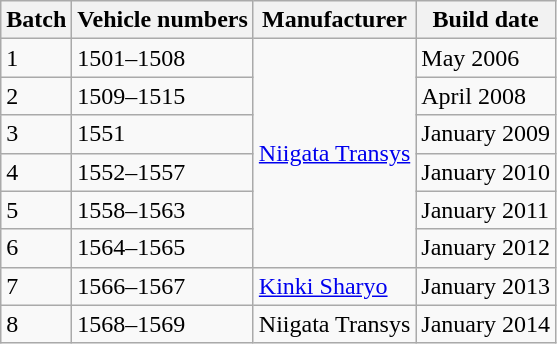<table class="wikitable">
<tr>
<th>Batch</th>
<th>Vehicle numbers</th>
<th>Manufacturer</th>
<th>Build date</th>
</tr>
<tr>
<td>1</td>
<td>1501–1508</td>
<td rowspan="6"><a href='#'>Niigata Transys</a></td>
<td>May 2006</td>
</tr>
<tr>
<td>2</td>
<td>1509–1515</td>
<td>April 2008</td>
</tr>
<tr>
<td>3</td>
<td>1551</td>
<td>January 2009</td>
</tr>
<tr>
<td>4</td>
<td>1552–1557</td>
<td>January 2010</td>
</tr>
<tr>
<td>5</td>
<td>1558–1563</td>
<td>January 2011</td>
</tr>
<tr>
<td>6</td>
<td>1564–1565</td>
<td>January 2012</td>
</tr>
<tr>
<td>7</td>
<td>1566–1567</td>
<td><a href='#'>Kinki Sharyo</a></td>
<td>January 2013</td>
</tr>
<tr>
<td>8</td>
<td>1568–1569</td>
<td>Niigata Transys</td>
<td>January 2014</td>
</tr>
</table>
